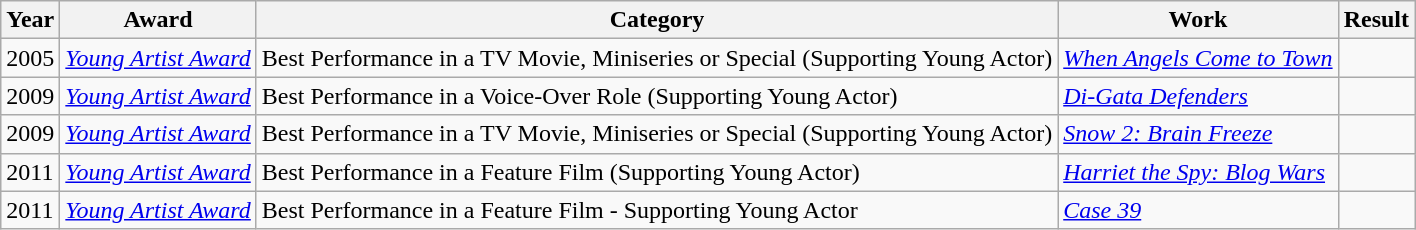<table class="wikitable">
<tr>
<th>Year</th>
<th>Award</th>
<th>Category</th>
<th>Work</th>
<th>Result</th>
</tr>
<tr>
<td>2005</td>
<td><em><a href='#'>Young Artist Award</a></em></td>
<td>Best Performance in a TV Movie, Miniseries or Special (Supporting Young Actor)</td>
<td><em><a href='#'>When Angels Come to Town</a></em></td>
<td></td>
</tr>
<tr>
<td>2009</td>
<td><em><a href='#'>Young Artist Award</a></em></td>
<td>Best Performance in a Voice-Over Role (Supporting Young Actor)</td>
<td><em><a href='#'>Di-Gata Defenders</a></em></td>
<td></td>
</tr>
<tr>
<td>2009</td>
<td><em><a href='#'>Young Artist Award</a></em></td>
<td>Best Performance in a TV Movie, Miniseries or Special (Supporting Young Actor)</td>
<td><em><a href='#'>Snow 2: Brain Freeze</a></em></td>
<td></td>
</tr>
<tr>
<td>2011</td>
<td><em><a href='#'>Young Artist Award</a></em></td>
<td>Best Performance in a Feature Film (Supporting Young Actor)</td>
<td><em><a href='#'>Harriet the Spy: Blog Wars</a></em></td>
<td></td>
</tr>
<tr>
<td>2011</td>
<td><em><a href='#'>Young Artist Award</a></em></td>
<td>Best Performance in a Feature Film - Supporting Young Actor</td>
<td><em><a href='#'>Case 39</a></em></td>
<td></td>
</tr>
</table>
